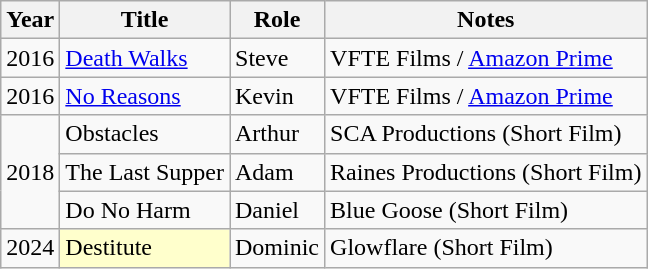<table class="wikitable sortable">
<tr>
<th>Year</th>
<th>Title</th>
<th>Role</th>
<th>Notes</th>
</tr>
<tr>
<td>2016</td>
<td><a href='#'>Death Walks</a></td>
<td>Steve</td>
<td>VFTE Films / <a href='#'>Amazon Prime</a></td>
</tr>
<tr>
<td>2016</td>
<td><a href='#'>No Reasons</a></td>
<td>Kevin</td>
<td>VFTE Films / <a href='#'>Amazon Prime</a></td>
</tr>
<tr>
<td rowspan="3">2018</td>
<td>Obstacles</td>
<td>Arthur</td>
<td>SCA Productions (Short Film)</td>
</tr>
<tr>
<td>The Last Supper</td>
<td>Adam</td>
<td>Raines Productions (Short Film)</td>
</tr>
<tr>
<td>Do No Harm</td>
<td>Daniel</td>
<td>Blue Goose (Short Film)</td>
</tr>
<tr>
<td>2024</td>
<td style="background:#ffc;">Destitute </td>
<td>Dominic</td>
<td>Glowflare (Short Film)</td>
</tr>
</table>
